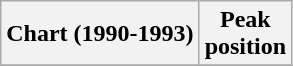<table class="wikitable plainrowheaders">
<tr>
<th>Chart (1990-1993)</th>
<th>Peak<br>position</th>
</tr>
<tr>
</tr>
</table>
